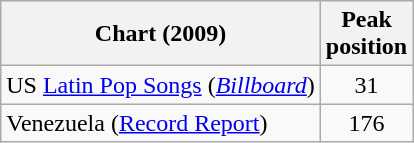<table class="wikitable sortable">
<tr>
<th align="left">Chart (2009)</th>
<th align="left">Peak<br>position</th>
</tr>
<tr>
<td>US <a href='#'>Latin Pop Songs</a> (<em><a href='#'>Billboard</a></em>)</td>
<td align="center">31</td>
</tr>
<tr>
<td>Venezuela (<a href='#'>Record Report</a>)</td>
<td align="center">176</td>
</tr>
</table>
